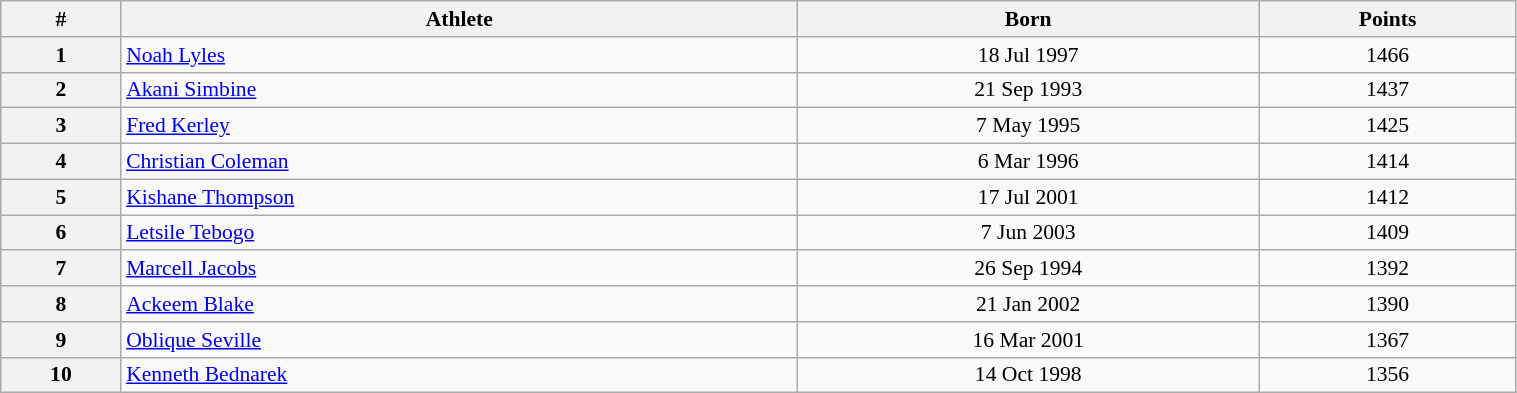<table class="wikitable" width=80% style="font-size:90%; text-align:center;">
<tr>
<th>#</th>
<th>Athlete</th>
<th>Born</th>
<th>Points</th>
</tr>
<tr>
<th>1</th>
<td align=left> <a href='#'>Noah Lyles</a></td>
<td>18 Jul 1997</td>
<td>1466</td>
</tr>
<tr>
<th>2</th>
<td align=left> <a href='#'>Akani Simbine</a></td>
<td>21 Sep 1993</td>
<td>1437</td>
</tr>
<tr>
<th>3</th>
<td align=left> <a href='#'>Fred Kerley</a></td>
<td>7 May 1995</td>
<td>1425</td>
</tr>
<tr>
<th>4</th>
<td align=left> <a href='#'>Christian Coleman</a></td>
<td>6 Mar 1996</td>
<td>1414</td>
</tr>
<tr>
<th>5</th>
<td align=left> <a href='#'>Kishane Thompson</a></td>
<td>17 Jul 2001</td>
<td>1412</td>
</tr>
<tr>
<th>6</th>
<td align=left> <a href='#'>Letsile Tebogo</a></td>
<td>7 Jun 2003</td>
<td>1409</td>
</tr>
<tr>
<th>7</th>
<td align=left> <a href='#'>Marcell Jacobs</a></td>
<td>26 Sep 1994</td>
<td>1392</td>
</tr>
<tr>
<th>8</th>
<td align=left> <a href='#'>Ackeem Blake</a></td>
<td>21 Jan 2002</td>
<td>1390</td>
</tr>
<tr>
<th>9</th>
<td align=left> <a href='#'>Oblique Seville</a></td>
<td>16 Mar 2001</td>
<td>1367</td>
</tr>
<tr>
<th>10</th>
<td align=left> <a href='#'>Kenneth Bednarek</a></td>
<td>14 Oct 1998</td>
<td>1356</td>
</tr>
</table>
